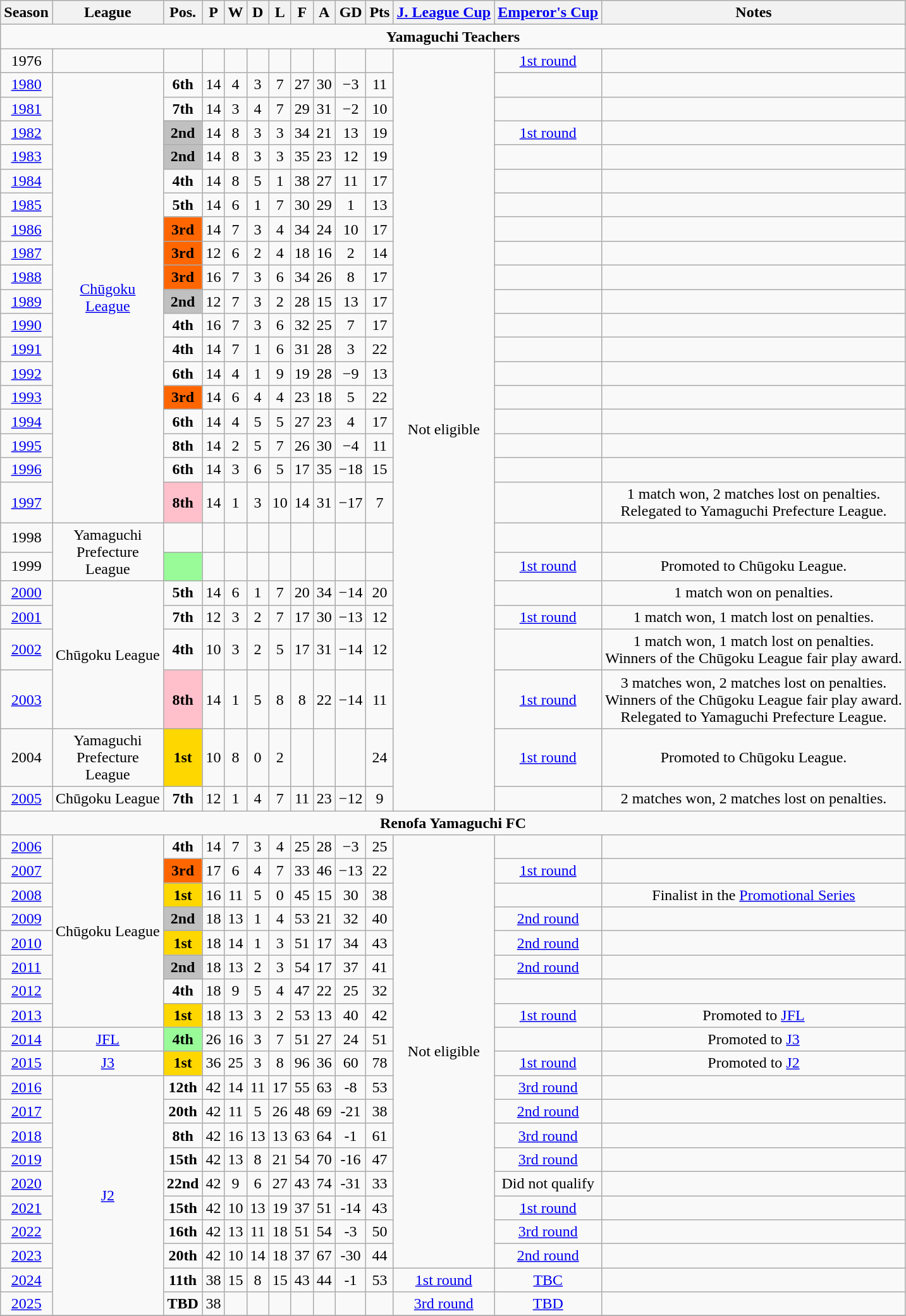<table class="wikitable" style="text-align:center; ">
<tr>
<th>Season</th>
<th>League</th>
<th>Pos.</th>
<th>P</th>
<th>W</th>
<th>D</th>
<th>L</th>
<th>F</th>
<th>A</th>
<th>GD</th>
<th>Pts</th>
<th><a href='#'>J. League Cup</a></th>
<th><a href='#'>Emperor's Cup</a></th>
<th>Notes</th>
</tr>
<tr>
<td colspan="14"><strong>Yamaguchi Teachers</strong></td>
</tr>
<tr>
<td>1976</td>
<td></td>
<td></td>
<td></td>
<td></td>
<td></td>
<td></td>
<td></td>
<td></td>
<td></td>
<td></td>
<td rowspan=27>Not eligible</td>
<td><a href='#'>1st round</a></td>
<td></td>
</tr>
<tr>
<td><a href='#'>1980</a></td>
<td rowspan=18><a href='#'>Chūgoku<br>League</a></td>
<td><strong>6th</strong></td>
<td>14</td>
<td>4</td>
<td>3</td>
<td>7</td>
<td>27</td>
<td>30</td>
<td>−3</td>
<td>11</td>
<td></td>
<td></td>
</tr>
<tr>
<td><a href='#'>1981</a></td>
<td><strong>7th</strong></td>
<td>14</td>
<td>3</td>
<td>4</td>
<td>7</td>
<td>29</td>
<td>31</td>
<td>−2</td>
<td>10</td>
<td></td>
<td></td>
</tr>
<tr>
<td><a href='#'>1982</a></td>
<td bgcolor=silver><strong>2nd</strong></td>
<td>14</td>
<td>8</td>
<td>3</td>
<td>3</td>
<td>34</td>
<td>21</td>
<td>13</td>
<td>19</td>
<td><a href='#'>1st round</a></td>
<td></td>
</tr>
<tr>
<td><a href='#'>1983</a></td>
<td bgcolor=silver><strong>2nd</strong></td>
<td>14</td>
<td>8</td>
<td>3</td>
<td>3</td>
<td>35</td>
<td>23</td>
<td>12</td>
<td>19</td>
<td></td>
<td></td>
</tr>
<tr>
<td><a href='#'>1984</a></td>
<td><strong>4th</strong></td>
<td>14</td>
<td>8</td>
<td>5</td>
<td>1</td>
<td>38</td>
<td>27</td>
<td>11</td>
<td>17</td>
<td></td>
<td></td>
</tr>
<tr>
<td><a href='#'>1985</a></td>
<td><strong>5th</strong></td>
<td>14</td>
<td>6</td>
<td>1</td>
<td>7</td>
<td>30</td>
<td>29</td>
<td>1</td>
<td>13</td>
<td></td>
<td></td>
</tr>
<tr>
<td><a href='#'>1986</a></td>
<td bgcolor=ff6600><strong>3rd</strong></td>
<td>14</td>
<td>7</td>
<td>3</td>
<td>4</td>
<td>34</td>
<td>24</td>
<td>10</td>
<td>17</td>
<td></td>
<td></td>
</tr>
<tr>
<td><a href='#'>1987</a></td>
<td bgcolor=ff6600><strong>3rd</strong></td>
<td>12</td>
<td>6</td>
<td>2</td>
<td>4</td>
<td>18</td>
<td>16</td>
<td>2</td>
<td>14</td>
<td></td>
<td></td>
</tr>
<tr>
<td><a href='#'>1988</a></td>
<td bgcolor=ff6600><strong>3rd</strong></td>
<td>16</td>
<td>7</td>
<td>3</td>
<td>6</td>
<td>34</td>
<td>26</td>
<td>8</td>
<td>17</td>
<td></td>
<td></td>
</tr>
<tr>
<td><a href='#'>1989</a></td>
<td bgcolor=silver><strong>2nd</strong></td>
<td>12</td>
<td>7</td>
<td>3</td>
<td>2</td>
<td>28</td>
<td>15</td>
<td>13</td>
<td>17</td>
<td></td>
<td></td>
</tr>
<tr>
<td><a href='#'>1990</a></td>
<td><strong>4th</strong></td>
<td>16</td>
<td>7</td>
<td>3</td>
<td>6</td>
<td>32</td>
<td>25</td>
<td>7</td>
<td>17</td>
<td></td>
<td></td>
</tr>
<tr>
<td><a href='#'>1991</a></td>
<td><strong>4th</strong></td>
<td>14</td>
<td>7</td>
<td>1</td>
<td>6</td>
<td>31</td>
<td>28</td>
<td>3</td>
<td>22</td>
<td></td>
<td></td>
</tr>
<tr>
<td><a href='#'>1992</a></td>
<td><strong>6th</strong></td>
<td>14</td>
<td>4</td>
<td>1</td>
<td>9</td>
<td>19</td>
<td>28</td>
<td>−9</td>
<td>13</td>
<td></td>
<td></td>
</tr>
<tr>
<td><a href='#'>1993</a></td>
<td bgcolor=ff6600><strong>3rd</strong></td>
<td>14</td>
<td>6</td>
<td>4</td>
<td>4</td>
<td>23</td>
<td>18</td>
<td>5</td>
<td>22</td>
<td></td>
<td></td>
</tr>
<tr>
<td><a href='#'>1994</a></td>
<td><strong>6th</strong></td>
<td>14</td>
<td>4</td>
<td>5</td>
<td>5</td>
<td>27</td>
<td>23</td>
<td>4</td>
<td>17</td>
<td></td>
<td></td>
</tr>
<tr>
<td><a href='#'>1995</a></td>
<td><strong>8th</strong></td>
<td>14</td>
<td>2</td>
<td>5</td>
<td>7</td>
<td>26</td>
<td>30</td>
<td>−4</td>
<td>11</td>
<td></td>
<td></td>
</tr>
<tr>
<td><a href='#'>1996</a></td>
<td><strong>6th</strong></td>
<td>14</td>
<td>3</td>
<td>6</td>
<td>5</td>
<td>17</td>
<td>35</td>
<td>−18</td>
<td>15</td>
<td></td>
<td></td>
</tr>
<tr>
<td><a href='#'>1997</a></td>
<td bgcolor=pink><strong>8th</strong></td>
<td>14</td>
<td>1</td>
<td>3</td>
<td>10</td>
<td>14</td>
<td>31</td>
<td>−17</td>
<td>7</td>
<td></td>
<td>1 match won, 2 matches lost on penalties.<br>Relegated to Yamaguchi Prefecture League.</td>
</tr>
<tr>
<td>1998</td>
<td rowspan=2>Yamaguchi<br>Prefecture<br>League</td>
<td></td>
<td></td>
<td></td>
<td></td>
<td></td>
<td></td>
<td></td>
<td></td>
<td></td>
<td></td>
<td></td>
</tr>
<tr>
<td>1999</td>
<td bgcolor=palegreen></td>
<td></td>
<td></td>
<td></td>
<td></td>
<td></td>
<td></td>
<td></td>
<td></td>
<td><a href='#'>1st round</a></td>
<td>Promoted to Chūgoku League.</td>
</tr>
<tr>
<td><a href='#'>2000</a></td>
<td rowspan=4>Chūgoku League</td>
<td><strong>5th</strong></td>
<td>14</td>
<td>6</td>
<td>1</td>
<td>7</td>
<td>20</td>
<td>34</td>
<td>−14</td>
<td>20</td>
<td></td>
<td>1 match won on penalties.</td>
</tr>
<tr>
<td><a href='#'>2001</a></td>
<td><strong>7th</strong></td>
<td>12</td>
<td>3</td>
<td>2</td>
<td>7</td>
<td>17</td>
<td>30</td>
<td>−13</td>
<td>12</td>
<td><a href='#'>1st round</a></td>
<td>1 match won, 1 match lost on penalties.</td>
</tr>
<tr>
<td><a href='#'>2002</a></td>
<td><strong>4th</strong></td>
<td>10</td>
<td>3</td>
<td>2</td>
<td>5</td>
<td>17</td>
<td>31</td>
<td>−14</td>
<td>12</td>
<td></td>
<td>1 match won, 1 match lost on penalties.<br>Winners of the Chūgoku League fair play award.</td>
</tr>
<tr>
<td><a href='#'>2003</a></td>
<td bgcolor=pink><strong>8th</strong></td>
<td>14</td>
<td>1</td>
<td>5</td>
<td>8</td>
<td>8</td>
<td>22</td>
<td>−14</td>
<td>11</td>
<td><a href='#'>1st round</a></td>
<td>3 matches won, 2 matches lost on penalties.<br>Winners of the Chūgoku League fair play award.<br>Relegated to Yamaguchi Prefecture League.</td>
</tr>
<tr>
<td>2004</td>
<td>Yamaguchi<br>Prefecture<br>League</td>
<td bgcolor=gold><strong>1st</strong></td>
<td>10</td>
<td>8</td>
<td>0</td>
<td>2</td>
<td></td>
<td></td>
<td></td>
<td>24</td>
<td><a href='#'>1st round</a></td>
<td>Promoted to Chūgoku League.</td>
</tr>
<tr>
<td><a href='#'>2005</a></td>
<td>Chūgoku League</td>
<td><strong>7th</strong></td>
<td>12</td>
<td>1</td>
<td>4</td>
<td>7</td>
<td>11</td>
<td>23</td>
<td>−12</td>
<td>9</td>
<td></td>
<td>2 matches won, 2 matches lost on penalties.</td>
</tr>
<tr>
<td colspan="14"><strong>Renofa Yamaguchi FC</strong></td>
</tr>
<tr>
<td><a href='#'>2006</a></td>
<td rowspan=8>Chūgoku League</td>
<td><strong>4th</strong></td>
<td>14</td>
<td>7</td>
<td>3</td>
<td>4</td>
<td>25</td>
<td>28</td>
<td>−3</td>
<td>25</td>
<td rowspan=18>Not eligible</td>
<td></td>
<td></td>
</tr>
<tr>
<td><a href='#'>2007</a></td>
<td bgcolor=ff6600><strong>3rd</strong></td>
<td>17</td>
<td>6</td>
<td>4</td>
<td>7</td>
<td>33</td>
<td>46</td>
<td>−13</td>
<td>22</td>
<td><a href='#'>1st round</a></td>
<td></td>
</tr>
<tr>
<td><a href='#'>2008</a></td>
<td bgcolor=gold><strong>1st</strong></td>
<td>16</td>
<td>11</td>
<td>5</td>
<td>0</td>
<td>45</td>
<td>15</td>
<td>30</td>
<td>38</td>
<td></td>
<td>Finalist in the <a href='#'>Promotional Series</a></td>
</tr>
<tr>
<td><a href='#'>2009</a></td>
<td bgcolor=silver><strong>2nd</strong></td>
<td>18</td>
<td>13</td>
<td>1</td>
<td>4</td>
<td>53</td>
<td>21</td>
<td>32</td>
<td>40</td>
<td><a href='#'>2nd round</a></td>
<td></td>
</tr>
<tr>
<td><a href='#'>2010</a></td>
<td bgcolor=gold><strong>1st</strong></td>
<td>18</td>
<td>14</td>
<td>1</td>
<td>3</td>
<td>51</td>
<td>17</td>
<td>34</td>
<td>43</td>
<td><a href='#'>2nd round</a></td>
<td></td>
</tr>
<tr>
<td><a href='#'>2011</a></td>
<td bgcolor=silver><strong>2nd</strong></td>
<td>18</td>
<td>13</td>
<td>2</td>
<td>3</td>
<td>54</td>
<td>17</td>
<td>37</td>
<td>41</td>
<td><a href='#'>2nd round</a></td>
<td></td>
</tr>
<tr>
<td><a href='#'>2012</a></td>
<td><strong>4th</strong></td>
<td>18</td>
<td>9</td>
<td>5</td>
<td>4</td>
<td>47</td>
<td>22</td>
<td>25</td>
<td>32</td>
<td></td>
<td></td>
</tr>
<tr>
<td><a href='#'>2013</a></td>
<td bgcolor=gold><strong>1st</strong></td>
<td>18</td>
<td>13</td>
<td>3</td>
<td>2</td>
<td>53</td>
<td>13</td>
<td>40</td>
<td>42</td>
<td><a href='#'>1st round</a></td>
<td>Promoted to <a href='#'>JFL</a></td>
</tr>
<tr>
<td><a href='#'>2014</a></td>
<td><a href='#'>JFL</a></td>
<td bgcolor=palegreen><strong>4th</strong></td>
<td>26</td>
<td>16</td>
<td>3</td>
<td>7</td>
<td>51</td>
<td>27</td>
<td>24</td>
<td>51</td>
<td></td>
<td>Promoted to <a href='#'>J3</a></td>
</tr>
<tr>
<td><a href='#'>2015</a></td>
<td><a href='#'>J3</a></td>
<td bgcolor=gold><strong>1st</strong></td>
<td>36</td>
<td>25</td>
<td>3</td>
<td>8</td>
<td>96</td>
<td>36</td>
<td>60</td>
<td>78</td>
<td><a href='#'>1st round</a></td>
<td>Promoted to <a href='#'>J2</a></td>
</tr>
<tr>
<td><a href='#'>2016</a></td>
<td rowspan="10"><a href='#'>J2</a></td>
<td><strong>12th</strong></td>
<td>42</td>
<td>14</td>
<td>11</td>
<td>17</td>
<td>55</td>
<td>63</td>
<td>-8</td>
<td>53</td>
<td><a href='#'>3rd round</a></td>
<td></td>
</tr>
<tr>
<td><a href='#'>2017</a></td>
<td><strong>20th</strong></td>
<td>42</td>
<td>11</td>
<td>5</td>
<td>26</td>
<td>48</td>
<td>69</td>
<td>-21</td>
<td>38</td>
<td><a href='#'>2nd round</a></td>
<td></td>
</tr>
<tr>
<td><a href='#'>2018</a></td>
<td><strong>8th</strong></td>
<td>42</td>
<td>16</td>
<td>13</td>
<td>13</td>
<td>63</td>
<td>64</td>
<td>-1</td>
<td>61</td>
<td><a href='#'>3rd round</a></td>
<td></td>
</tr>
<tr>
<td><a href='#'>2019</a></td>
<td><strong>15th</strong></td>
<td>42</td>
<td>13</td>
<td>8</td>
<td>21</td>
<td>54</td>
<td>70</td>
<td>-16</td>
<td>47</td>
<td><a href='#'>3rd round</a></td>
<td></td>
</tr>
<tr>
<td><a href='#'>2020</a></td>
<td><strong>22nd</strong></td>
<td>42</td>
<td>9</td>
<td>6</td>
<td>27</td>
<td>43</td>
<td>74</td>
<td>-31</td>
<td>33</td>
<td>Did not qualify</td>
<td></td>
</tr>
<tr>
<td><a href='#'>2021</a></td>
<td><strong>15th</strong></td>
<td>42</td>
<td>10</td>
<td>13</td>
<td>19</td>
<td>37</td>
<td>51</td>
<td>-14</td>
<td>43</td>
<td><a href='#'>1st round</a></td>
<td></td>
</tr>
<tr>
<td><a href='#'>2022</a></td>
<td><strong>16th</strong></td>
<td>42</td>
<td>13</td>
<td>11</td>
<td>18</td>
<td>51</td>
<td>54</td>
<td>-3</td>
<td>50</td>
<td><a href='#'>3rd round</a></td>
<td></td>
</tr>
<tr>
<td><a href='#'>2023</a></td>
<td><strong>20th</strong></td>
<td>42</td>
<td>10</td>
<td>14</td>
<td>18</td>
<td>37</td>
<td>67</td>
<td>-30</td>
<td>44</td>
<td><a href='#'>2nd round</a></td>
<td></td>
</tr>
<tr>
<td><a href='#'>2024</a></td>
<td><strong>11th</strong></td>
<td>38</td>
<td>15</td>
<td>8</td>
<td>15</td>
<td>43</td>
<td>44</td>
<td>-1</td>
<td>53</td>
<td><a href='#'>1st round</a></td>
<td><a href='#'>TBC</a></td>
<td></td>
</tr>
<tr>
<td><a href='#'>2025</a></td>
<td><strong>TBD</strong></td>
<td>38</td>
<td></td>
<td></td>
<td></td>
<td></td>
<td></td>
<td></td>
<td></td>
<td><a href='#'>3rd round</a></td>
<td><a href='#'>TBD</a></td>
<td></td>
</tr>
<tr>
</tr>
</table>
